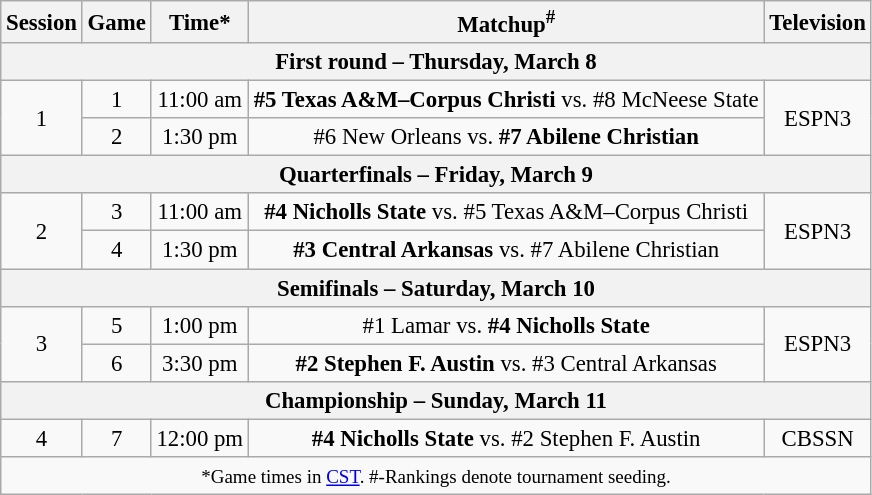<table class="wikitable" style="font-size: 95%;text-align:center">
<tr>
<th>Session</th>
<th>Game</th>
<th>Time*</th>
<th>Matchup<sup>#</sup></th>
<th>Television</th>
</tr>
<tr>
<th colspan=6>First round – Thursday, March 8</th>
</tr>
<tr>
<td rowspan=2>1</td>
<td>1</td>
<td>11:00 am</td>
<td><strong>#5 Texas A&M–Corpus Christi</strong> vs. #8 McNeese State</td>
<td rowspan=2>ESPN3</td>
</tr>
<tr>
<td>2</td>
<td>1:30 pm</td>
<td>#6 New Orleans vs. <strong>#7 Abilene Christian</strong></td>
</tr>
<tr>
<th colspan=6>Quarterfinals – Friday, March 9</th>
</tr>
<tr>
<td rowspan=2>2</td>
<td>3</td>
<td>11:00 am</td>
<td><strong>#4 Nicholls State</strong> vs. #5 Texas A&M–Corpus Christi</td>
<td rowspan=2>ESPN3</td>
</tr>
<tr>
<td>4</td>
<td>1:30 pm</td>
<td><strong>#3 Central Arkansas</strong> vs. #7 Abilene Christian</td>
</tr>
<tr>
<th colspan=7>Semifinals –  Saturday, March 10</th>
</tr>
<tr>
<td rowspan=2>3</td>
<td>5</td>
<td>1:00 pm</td>
<td>#1 Lamar vs. <strong>#4 Nicholls State</strong></td>
<td rowspan=2>ESPN3</td>
</tr>
<tr>
<td>6</td>
<td>3:30 pm</td>
<td><strong>#2 Stephen F. Austin</strong> vs. #3 Central Arkansas</td>
</tr>
<tr>
<th colspan=7>Championship – Sunday, March 11</th>
</tr>
<tr>
<td>4</td>
<td>7</td>
<td>12:00 pm</td>
<td><strong>#4 Nicholls State</strong> vs. #2 Stephen F. Austin</td>
<td>CBSSN</td>
</tr>
<tr>
<td colspan=6><small>*Game times in <a href='#'>CST</a>. #-Rankings denote tournament seeding.</small></td>
</tr>
</table>
